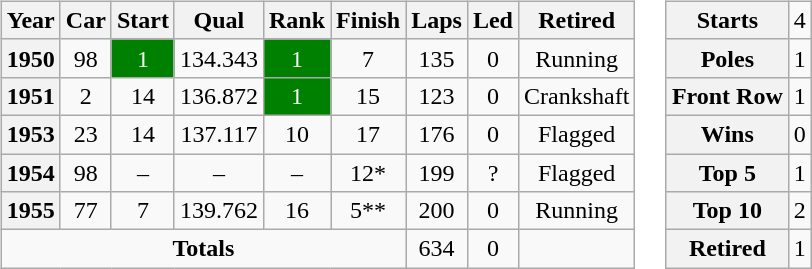<table>
<tr ---- valign="top">
<td><br><table class="wikitable" style="text-align:center">
<tr>
<th>Year</th>
<th>Car</th>
<th>Start</th>
<th>Qual</th>
<th>Rank</th>
<th>Finish</th>
<th>Laps</th>
<th>Led</th>
<th>Retired</th>
</tr>
<tr>
<th>1950</th>
<td>98</td>
<td style="background:green;color:white">1</td>
<td>134.343</td>
<td style="background:green;color:white">1</td>
<td>7</td>
<td>135</td>
<td>0</td>
<td>Running</td>
</tr>
<tr>
<th>1951</th>
<td>2</td>
<td>14</td>
<td>136.872</td>
<td style="background:green;color:white">1</td>
<td>15</td>
<td>123</td>
<td>0</td>
<td>Crankshaft</td>
</tr>
<tr>
<th>1953</th>
<td>23</td>
<td>14</td>
<td>137.117</td>
<td>10</td>
<td>17</td>
<td>176</td>
<td>0</td>
<td>Flagged</td>
</tr>
<tr>
<th>1954</th>
<td>98</td>
<td>–</td>
<td>–</td>
<td>–</td>
<td>12*</td>
<td>199</td>
<td>?</td>
<td>Flagged</td>
</tr>
<tr>
<th>1955</th>
<td>77</td>
<td>7</td>
<td>139.762</td>
<td>16</td>
<td>5**</td>
<td>200</td>
<td>0</td>
<td>Running</td>
</tr>
<tr>
<td colspan="6"><strong>Totals</strong></td>
<td>634</td>
<td>0</td>
<td></td>
</tr>
</table>
</td>
<td><br><table class="wikitable" style="text-align:center">
<tr>
<th>Starts</th>
<td>4</td>
</tr>
<tr>
<th>Poles</th>
<td>1</td>
</tr>
<tr>
<th>Front Row</th>
<td>1</td>
</tr>
<tr>
<th>Wins</th>
<td>0</td>
</tr>
<tr>
<th>Top 5</th>
<td>1</td>
</tr>
<tr>
<th>Top 10</th>
<td>2</td>
</tr>
<tr>
<th>Retired</th>
<td>1</td>
</tr>
</table>
</td>
</tr>
</table>
